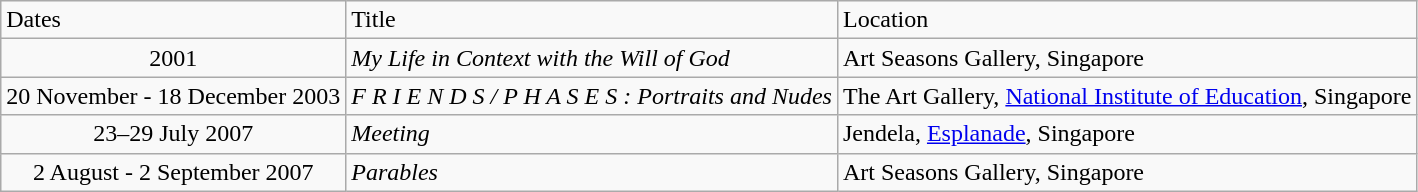<table class="wikitable">
<tr>
<td>Dates</td>
<td>Title</td>
<td>Location</td>
</tr>
<tr>
<td align=center>2001</td>
<td><em>My Life in Context with the Will of God</em></td>
<td>Art Seasons Gallery, Singapore</td>
</tr>
<tr>
<td align=center>20 November - 18 December 2003</td>
<td><em>F R I E N D S / P H A S E S : Portraits and Nudes</em></td>
<td>The Art Gallery, <a href='#'>National Institute of Education</a>, Singapore</td>
</tr>
<tr>
<td align="center">23–29 July 2007</td>
<td><em>Meeting</em></td>
<td>Jendela, <a href='#'>Esplanade</a>, Singapore</td>
</tr>
<tr>
<td align=center>2 August - 2 September 2007</td>
<td><em>Parables</em></td>
<td>Art Seasons Gallery, Singapore</td>
</tr>
</table>
